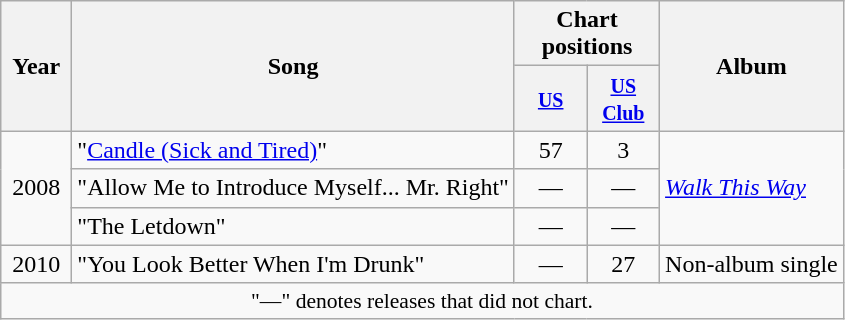<table class="wikitable">
<tr>
<th align="center" width="40" rowspan="2">Year</th>
<th align="left" rowspan="2">Song</th>
<th align="center" colspan="2">Chart positions</th>
<th align="left" rowspan="2">Album</th>
</tr>
<tr>
<th align="center" width="41"><small><a href='#'>US</a></small><br></th>
<th align="center" width="41"><small><a href='#'>US Club</a></small><br></th>
</tr>
<tr>
<td align="center" rowspan="3">2008</td>
<td align="left">"<a href='#'>Candle (Sick and Tired)</a>"</td>
<td align="center">57</td>
<td align="center">3</td>
<td rowspan="3"><em><a href='#'>Walk This Way</a></em></td>
</tr>
<tr>
<td align="left">"Allow Me to Introduce Myself... Mr. Right"</td>
<td align="center">—</td>
<td align="center">—</td>
</tr>
<tr>
<td align="left">"The Letdown"</td>
<td align="center">—</td>
<td align="center">—</td>
</tr>
<tr>
<td align="center">2010</td>
<td align="left">"You Look Better When I'm Drunk"</td>
<td align="center">—</td>
<td align="center">27</td>
<td align="left">Non-album single</td>
</tr>
<tr>
<td align="center" colspan="14" style="font-size:90%">"—" denotes releases that did not chart.</td>
</tr>
</table>
